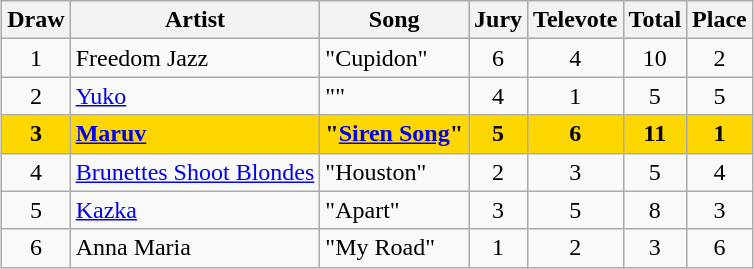<table class="sortable wikitable" style="margin: 1em auto 1em auto; text-align:center;">
<tr>
<th>Draw</th>
<th>Artist</th>
<th>Song</th>
<th>Jury</th>
<th>Televote</th>
<th>Total</th>
<th>Place</th>
</tr>
<tr>
<td>1</td>
<td align="left">Freedom Jazz</td>
<td align="left">"Cupidon"</td>
<td>6</td>
<td>4</td>
<td>10</td>
<td>2</td>
</tr>
<tr>
<td>2</td>
<td align="left"><a href='#'>Yuko</a></td>
<td align="left">""</td>
<td>4</td>
<td>1</td>
<td>5</td>
<td>5</td>
</tr>
<tr style="font-weight:bold; background:gold;">
<td>3</td>
<td align="left"><a href='#'>Maruv</a></td>
<td align="left">"<a href='#'>Siren Song</a>"</td>
<td>5</td>
<td>6</td>
<td>11</td>
<td>1</td>
</tr>
<tr>
<td>4</td>
<td align="left"><a href='#'>Brunettes Shoot Blondes</a></td>
<td align="left">"Houston"</td>
<td>2</td>
<td>3</td>
<td>5</td>
<td>4</td>
</tr>
<tr>
<td>5</td>
<td align="left"><a href='#'>Kazka</a></td>
<td align="left">"Apart"</td>
<td>3</td>
<td>5</td>
<td>8</td>
<td>3</td>
</tr>
<tr>
<td>6</td>
<td align="left">Anna Maria</td>
<td align="left">"My Road"</td>
<td>1</td>
<td>2</td>
<td>3</td>
<td>6</td>
</tr>
</table>
